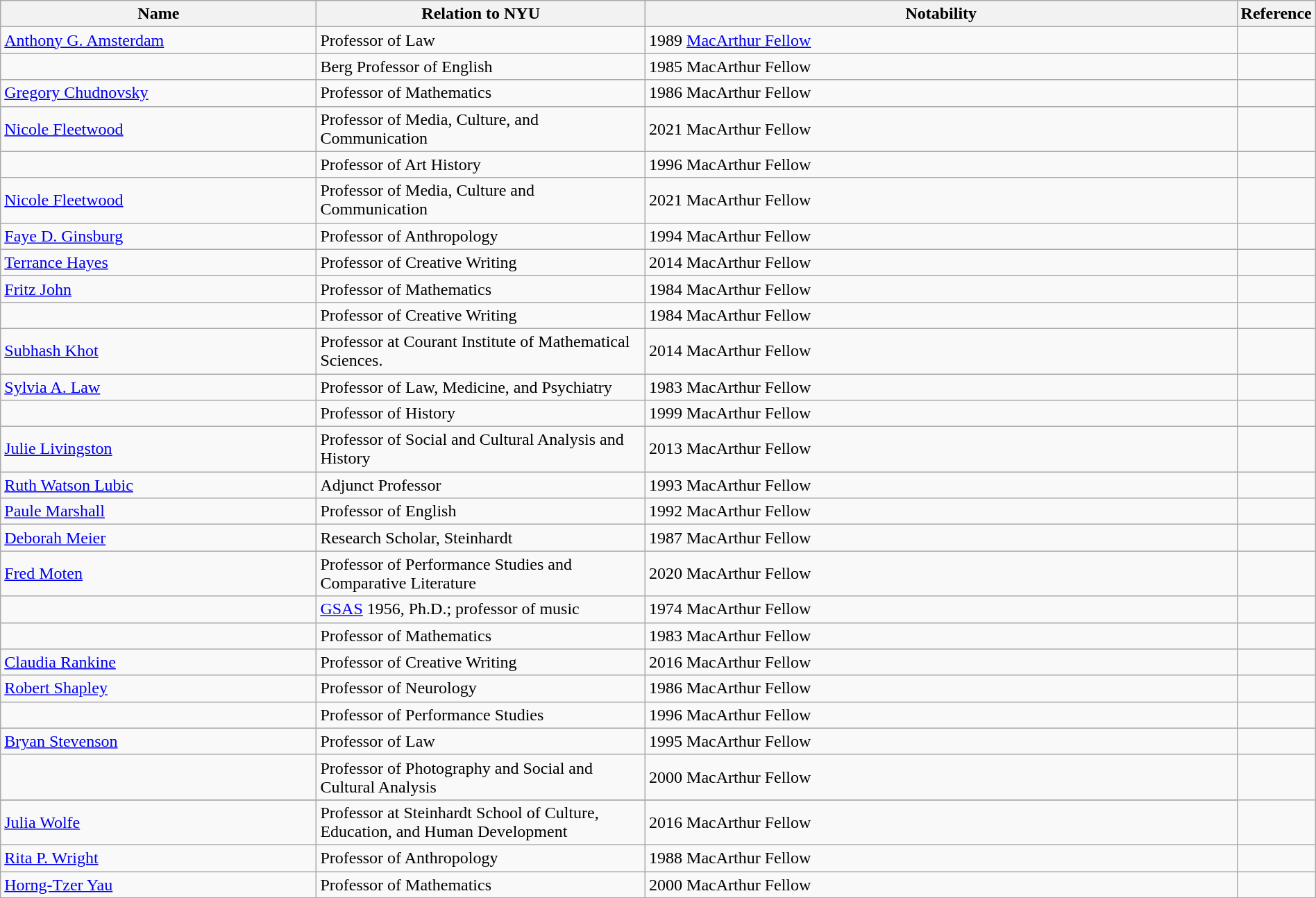<table class="wikitable sortable" style="width:100%">
<tr>
<th style="width:*;">Name</th>
<th style="width:25%;">Relation to NYU</th>
<th style="width:45%;">Notability</th>
<th style="width:5%;" class="unsortable">Reference</th>
</tr>
<tr>
<td><a href='#'>Anthony G. Amsterdam</a></td>
<td>Professor of Law</td>
<td>1989 <a href='#'>MacArthur Fellow</a></td>
<td style="text-align:center;"></td>
</tr>
<tr>
<td></td>
<td>Berg Professor of English</td>
<td>1985 MacArthur Fellow</td>
<td style="text-align:center;"></td>
</tr>
<tr>
<td><a href='#'>Gregory Chudnovsky</a></td>
<td>Professor of Mathematics</td>
<td>1986 MacArthur Fellow</td>
<td style="text-align:center;"></td>
</tr>
<tr>
<td><a href='#'>Nicole Fleetwood</a></td>
<td>Professor of Media, Culture, and Communication</td>
<td>2021 MacArthur Fellow</td>
<td style="text-align:center;"></td>
</tr>
<tr>
<td></td>
<td>Professor of Art History</td>
<td>1996 MacArthur Fellow</td>
<td style="text-align:center;"></td>
</tr>
<tr>
<td><a href='#'>Nicole Fleetwood</a></td>
<td>Professor of Media, Culture and Communication</td>
<td>2021 MacArthur Fellow</td>
<td style="text-align:center;"></td>
</tr>
<tr>
<td><a href='#'>Faye D. Ginsburg</a></td>
<td>Professor of Anthropology</td>
<td>1994 MacArthur Fellow</td>
<td style="text-align:center;"></td>
</tr>
<tr>
<td><a href='#'>Terrance Hayes</a></td>
<td>Professor of Creative Writing</td>
<td>2014 MacArthur Fellow</td>
<td style="text-align:center;"></td>
</tr>
<tr>
<td><a href='#'>Fritz John</a></td>
<td>Professor of Mathematics</td>
<td>1984 MacArthur Fellow</td>
<td style="text-align:center;"></td>
</tr>
<tr>
<td></td>
<td>Professor of Creative Writing</td>
<td>1984 MacArthur Fellow</td>
<td style="text-align:center;"></td>
</tr>
<tr>
<td><a href='#'>Subhash Khot</a></td>
<td>Professor at Courant Institute of Mathematical Sciences.</td>
<td>2014 MacArthur Fellow</td>
</tr>
<tr>
<td><a href='#'>Sylvia A. Law</a></td>
<td>Professor of Law, Medicine, and Psychiatry</td>
<td>1983 MacArthur Fellow</td>
<td style="text-align:center;"></td>
</tr>
<tr>
<td></td>
<td>Professor of History</td>
<td>1999 MacArthur Fellow</td>
<td style="text-align:center;"></td>
</tr>
<tr>
<td><a href='#'>Julie Livingston</a></td>
<td>Professor of Social and Cultural Analysis and History</td>
<td>2013 MacArthur Fellow</td>
<td style="text-align:center;"></td>
</tr>
<tr>
<td><a href='#'>Ruth Watson Lubic</a></td>
<td>Adjunct Professor</td>
<td>1993 MacArthur Fellow</td>
<td style="text-align:center;"></td>
</tr>
<tr>
<td><a href='#'>Paule Marshall</a></td>
<td>Professor of English</td>
<td>1992 MacArthur Fellow</td>
<td style="text-align:center;"></td>
</tr>
<tr>
<td><a href='#'>Deborah Meier</a></td>
<td>Research Scholar, Steinhardt</td>
<td>1987 MacArthur Fellow</td>
<td style="text-align:center;"></td>
</tr>
<tr>
<td><a href='#'>Fred Moten</a></td>
<td>Professor of Performance Studies and Comparative Literature</td>
<td>2020 MacArthur Fellow</td>
<td style="text-align:center;"></td>
</tr>
<tr>
<td></td>
<td><a href='#'>GSAS</a> 1956, Ph.D.; professor of music</td>
<td>1974 MacArthur Fellow</td>
<td style="text-align:center;"></td>
</tr>
<tr>
<td></td>
<td>Professor of Mathematics</td>
<td>1983 MacArthur Fellow</td>
<td style="text-align:center;"></td>
</tr>
<tr>
<td><a href='#'>Claudia Rankine</a></td>
<td>Professor of Creative Writing</td>
<td>2016 MacArthur Fellow</td>
<td style="text-align:center;"></td>
</tr>
<tr>
<td><a href='#'>Robert Shapley</a></td>
<td>Professor of Neurology</td>
<td>1986 MacArthur Fellow</td>
<td style="text-align:center;"></td>
</tr>
<tr>
<td></td>
<td>Professor of Performance Studies</td>
<td>1996 MacArthur Fellow</td>
<td style="text-align:center;"></td>
</tr>
<tr>
<td><a href='#'>Bryan Stevenson</a></td>
<td>Professor of Law</td>
<td>1995 MacArthur Fellow</td>
<td style="text-align:center;"></td>
</tr>
<tr>
<td></td>
<td>Professor of Photography and Social and Cultural Analysis</td>
<td>2000 MacArthur Fellow</td>
<td style="text-align:center;"></td>
</tr>
<tr>
</tr>
<tr>
<td><a href='#'>Julia Wolfe</a></td>
<td>Professor at Steinhardt School of Culture, Education, and Human Development</td>
<td>2016 MacArthur Fellow</td>
</tr>
<tr>
<td><a href='#'>Rita P. Wright</a></td>
<td>Professor of Anthropology</td>
<td>1988 MacArthur Fellow</td>
<td style="text-align:center;"></td>
</tr>
<tr>
<td><a href='#'>Horng-Tzer Yau</a></td>
<td>Professor of Mathematics</td>
<td>2000 MacArthur Fellow</td>
<td style="text-align:center;"></td>
</tr>
</table>
